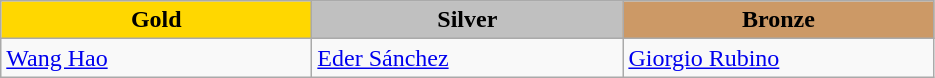<table class="wikitable" style="text-align:left">
<tr align="center">
<td width=200 bgcolor=gold><strong>Gold</strong></td>
<td width=200 bgcolor=silver><strong>Silver</strong></td>
<td width=200 bgcolor=CC9966><strong>Bronze</strong></td>
</tr>
<tr>
<td><a href='#'>Wang Hao</a><br><em></em></td>
<td><a href='#'>Eder Sánchez</a><br><em></em></td>
<td><a href='#'>Giorgio Rubino</a><br><em></em></td>
</tr>
</table>
